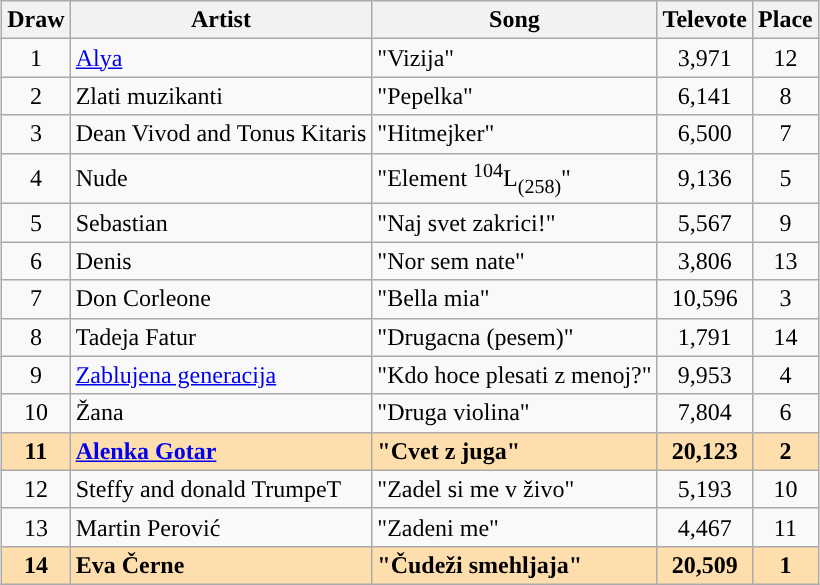<table class="sortable wikitable" style="margin: 1em auto 1em auto; text-align:center;">
<tr>
<th>Draw</th>
<th>Artist</th>
<th>Song</th>
<th>Televote</th>
<th>Place</th>
</tr>
<tr>
<td>1</td>
<td style="text-align:left"><a href='#'>Alya</a></td>
<td style="text-align:left">"Vizija"</td>
<td>3,971</td>
<td>12</td>
</tr>
<tr>
<td>2</td>
<td style="text-align:left">Zlati muzikanti</td>
<td style="text-align:left">"Pepelka"</td>
<td>6,141</td>
<td>8</td>
</tr>
<tr>
<td>3</td>
<td style="text-align:left">Dean Vivod and Tonus Kitaris</td>
<td style="text-align:left">"Hitmejker"</td>
<td>6,500</td>
<td>7</td>
</tr>
<tr>
<td>4</td>
<td style="text-align:left">Nude</td>
<td style="text-align:left">"Element <sup>104</sup>L<sub>(258)</sub>"</td>
<td>9,136</td>
<td>5</td>
</tr>
<tr>
<td>5</td>
<td style="text-align:left">Sebastian</td>
<td style="text-align:left">"Naj svet zakrici!"</td>
<td>5,567</td>
<td>9</td>
</tr>
<tr>
<td>6</td>
<td style="text-align:left">Denis</td>
<td style="text-align:left">"Nor sem nate"</td>
<td>3,806</td>
<td>13</td>
</tr>
<tr>
<td>7</td>
<td style="text-align:left">Don Corleone</td>
<td style="text-align:left">"Bella mia"</td>
<td>10,596</td>
<td>3</td>
</tr>
<tr>
<td>8</td>
<td style="text-align:left">Tadeja Fatur</td>
<td style="text-align:left">"Drugacna (pesem)"</td>
<td>1,791</td>
<td>14</td>
</tr>
<tr>
<td>9</td>
<td style="text-align:left"><a href='#'>Zablujena generacija</a></td>
<td style="text-align:left">"Kdo hoce plesati z menoj?"</td>
<td>9,953</td>
<td>4</td>
</tr>
<tr>
<td>10</td>
<td style="text-align:left">Žana</td>
<td style="text-align:left">"Druga violina"</td>
<td>7,804</td>
<td>6</td>
</tr>
<tr style="font-weight:bold;background:navajowhite">
<td>11</td>
<td style="text-align:left"><a href='#'>Alenka Gotar</a></td>
<td style="text-align:left">"Cvet z juga"</td>
<td>20,123</td>
<td>2</td>
</tr>
<tr>
<td>12</td>
<td style="text-align:left">Steffy and donald TrumpeT</td>
<td style="text-align:left">"Zadel si me v živo"</td>
<td>5,193</td>
<td>10</td>
</tr>
<tr>
<td>13</td>
<td style="text-align:left">Martin Perović</td>
<td style="text-align:left">"Zadeni me"</td>
<td>4,467</td>
<td>11</td>
</tr>
<tr style="font-weight:bold; background:navajowhite">
<td>14</td>
<td style="text-align:left">Eva Černe</td>
<td style="text-align:left">"Čudeži smehljaja"</td>
<td>20,509</td>
<td>1</td>
</tr>
</table>
